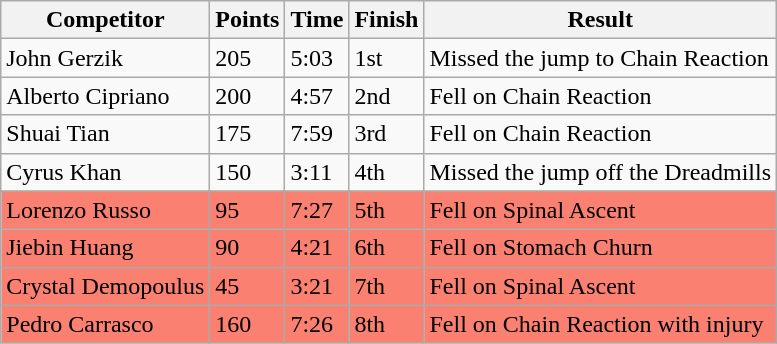<table class="wikitable sortable">
<tr>
<th>Competitor</th>
<th>Points</th>
<th>Time</th>
<th>Finish</th>
<th>Result</th>
</tr>
<tr>
<td> John Gerzik</td>
<td>205</td>
<td>5:03</td>
<td>1st</td>
<td>Missed the jump to Chain Reaction</td>
</tr>
<tr>
<td> Alberto Cipriano</td>
<td>200</td>
<td>4:57</td>
<td>2nd</td>
<td>Fell on Chain Reaction</td>
</tr>
<tr>
<td> Shuai Tian</td>
<td>175</td>
<td>7:59</td>
<td>3rd</td>
<td>Fell on Chain Reaction</td>
</tr>
<tr>
<td> Cyrus Khan</td>
<td>150</td>
<td>3:11</td>
<td>4th</td>
<td>Missed the jump off the Dreadmills</td>
</tr>
<tr style="background-color:#fa8072">
<td> Lorenzo Russo</td>
<td>95</td>
<td>7:27</td>
<td>5th</td>
<td>Fell on Spinal Ascent</td>
</tr>
<tr style="background-color:#fa8072">
<td> Jiebin Huang</td>
<td>90</td>
<td>4:21</td>
<td>6th</td>
<td>Fell on Stomach Churn</td>
</tr>
<tr style="background-color:#fa8072">
<td> Crystal Demopoulus</td>
<td>45</td>
<td>3:21</td>
<td>7th</td>
<td>Fell on Spinal Ascent</td>
</tr>
<tr style="background-color:#fa8072">
<td> Pedro Carrasco</td>
<td>160</td>
<td>7:26</td>
<td>8th</td>
<td>Fell on Chain Reaction with injury</td>
</tr>
</table>
